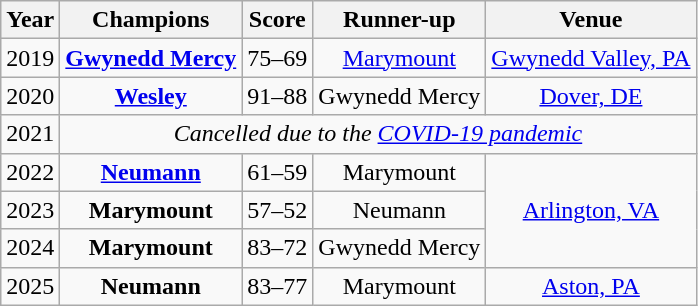<table class="wikitable sortable">
<tr>
<th>Year</th>
<th>Champions</th>
<th>Score</th>
<th>Runner-up</th>
<th>Venue</th>
</tr>
<tr align=center>
<td>2019</td>
<td><strong><a href='#'>Gwynedd Mercy</a></strong></td>
<td>75–69</td>
<td><a href='#'>Marymount</a></td>
<td><a href='#'>Gwynedd Valley, PA</a></td>
</tr>
<tr align=center>
<td>2020</td>
<td><strong><a href='#'>Wesley</a></strong></td>
<td>91–88</td>
<td>Gwynedd Mercy</td>
<td><a href='#'>Dover, DE</a></td>
</tr>
<tr align=center>
<td>2021</td>
<td colspan=4><em>Cancelled due to the <a href='#'>COVID-19 pandemic</a></em></td>
</tr>
<tr align=center>
<td>2022</td>
<td><strong><a href='#'>Neumann</a></strong></td>
<td>61–59</td>
<td>Marymount</td>
<td rowspan=3><a href='#'>Arlington, VA</a></td>
</tr>
<tr align=center>
<td>2023</td>
<td><strong>Marymount</strong></td>
<td>57–52</td>
<td>Neumann</td>
</tr>
<tr align=center>
<td>2024</td>
<td><strong>Marymount</strong></td>
<td>83–72</td>
<td>Gwynedd Mercy</td>
</tr>
<tr align=center>
<td>2025</td>
<td><strong>Neumann</strong></td>
<td>83–77</td>
<td>Marymount</td>
<td><a href='#'>Aston, PA</a></td>
</tr>
</table>
